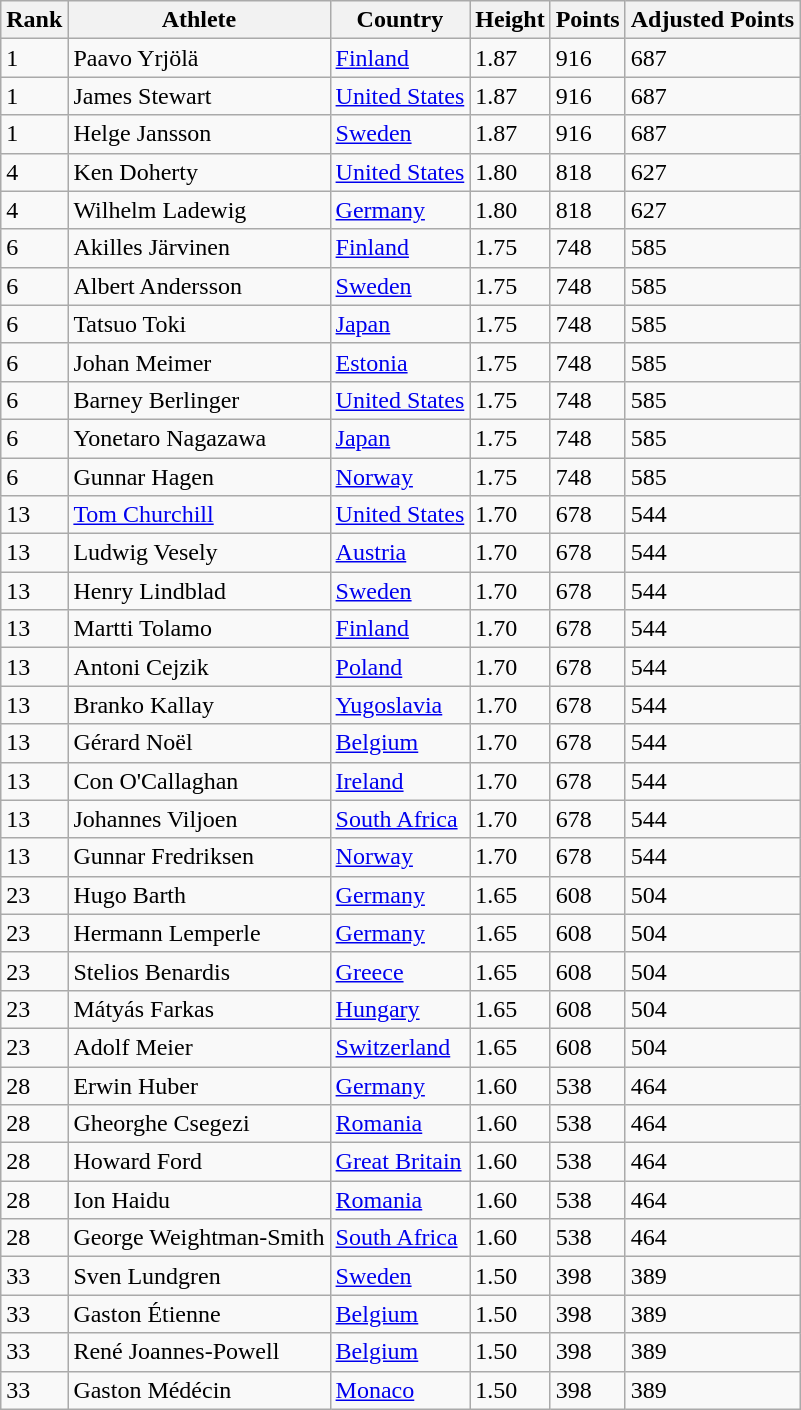<table class="wikitable">
<tr>
<th>Rank</th>
<th>Athlete</th>
<th>Country</th>
<th>Height</th>
<th>Points</th>
<th>Adjusted Points</th>
</tr>
<tr>
<td>1</td>
<td>Paavo Yrjölä</td>
<td><a href='#'>Finland</a></td>
<td>1.87</td>
<td>916</td>
<td>687</td>
</tr>
<tr>
<td>1</td>
<td>James Stewart</td>
<td><a href='#'>United States</a></td>
<td>1.87</td>
<td>916</td>
<td>687</td>
</tr>
<tr>
<td>1</td>
<td>Helge Jansson</td>
<td><a href='#'>Sweden</a></td>
<td>1.87</td>
<td>916</td>
<td>687</td>
</tr>
<tr>
<td>4</td>
<td>Ken Doherty</td>
<td><a href='#'>United States</a></td>
<td>1.80</td>
<td>818</td>
<td>627</td>
</tr>
<tr>
<td>4</td>
<td>Wilhelm Ladewig</td>
<td><a href='#'>Germany</a></td>
<td>1.80</td>
<td>818</td>
<td>627</td>
</tr>
<tr>
<td>6</td>
<td>Akilles Järvinen</td>
<td><a href='#'>Finland</a></td>
<td>1.75</td>
<td>748</td>
<td>585</td>
</tr>
<tr>
<td>6</td>
<td>Albert Andersson</td>
<td><a href='#'>Sweden</a></td>
<td>1.75</td>
<td>748</td>
<td>585</td>
</tr>
<tr>
<td>6</td>
<td>Tatsuo Toki</td>
<td><a href='#'>Japan</a></td>
<td>1.75</td>
<td>748</td>
<td>585</td>
</tr>
<tr>
<td>6</td>
<td>Johan Meimer</td>
<td><a href='#'>Estonia</a></td>
<td>1.75</td>
<td>748</td>
<td>585</td>
</tr>
<tr>
<td>6</td>
<td>Barney Berlinger</td>
<td><a href='#'>United States</a></td>
<td>1.75</td>
<td>748</td>
<td>585</td>
</tr>
<tr>
<td>6</td>
<td>Yonetaro Nagazawa</td>
<td><a href='#'>Japan</a></td>
<td>1.75</td>
<td>748</td>
<td>585</td>
</tr>
<tr>
<td>6</td>
<td>Gunnar Hagen</td>
<td><a href='#'>Norway</a></td>
<td>1.75</td>
<td>748</td>
<td>585</td>
</tr>
<tr>
<td>13</td>
<td><a href='#'>Tom Churchill</a></td>
<td><a href='#'>United States</a></td>
<td>1.70</td>
<td>678</td>
<td>544</td>
</tr>
<tr>
<td>13</td>
<td>Ludwig Vesely</td>
<td><a href='#'>Austria</a></td>
<td>1.70</td>
<td>678</td>
<td>544</td>
</tr>
<tr>
<td>13</td>
<td>Henry Lindblad</td>
<td><a href='#'>Sweden</a></td>
<td>1.70</td>
<td>678</td>
<td>544</td>
</tr>
<tr>
<td>13</td>
<td>Martti Tolamo</td>
<td><a href='#'>Finland</a></td>
<td>1.70</td>
<td>678</td>
<td>544</td>
</tr>
<tr>
<td>13</td>
<td>Antoni Cejzik</td>
<td><a href='#'>Poland</a></td>
<td>1.70</td>
<td>678</td>
<td>544</td>
</tr>
<tr>
<td>13</td>
<td>Branko Kallay</td>
<td><a href='#'>Yugoslavia</a></td>
<td>1.70</td>
<td>678</td>
<td>544</td>
</tr>
<tr>
<td>13</td>
<td>Gérard Noël</td>
<td><a href='#'>Belgium</a></td>
<td>1.70</td>
<td>678</td>
<td>544</td>
</tr>
<tr>
<td>13</td>
<td>Con O'Callaghan</td>
<td><a href='#'>Ireland</a></td>
<td>1.70</td>
<td>678</td>
<td>544</td>
</tr>
<tr>
<td>13</td>
<td>Johannes Viljoen</td>
<td><a href='#'>South Africa</a></td>
<td>1.70</td>
<td>678</td>
<td>544</td>
</tr>
<tr>
<td>13</td>
<td>Gunnar Fredriksen</td>
<td><a href='#'>Norway</a></td>
<td>1.70</td>
<td>678</td>
<td>544</td>
</tr>
<tr>
<td>23</td>
<td>Hugo Barth</td>
<td><a href='#'>Germany</a></td>
<td>1.65</td>
<td>608</td>
<td>504</td>
</tr>
<tr>
<td>23</td>
<td>Hermann Lemperle</td>
<td><a href='#'>Germany</a></td>
<td>1.65</td>
<td>608</td>
<td>504</td>
</tr>
<tr>
<td>23</td>
<td>Stelios Benardis</td>
<td><a href='#'>Greece</a></td>
<td>1.65</td>
<td>608</td>
<td>504</td>
</tr>
<tr>
<td>23</td>
<td>Mátyás Farkas</td>
<td><a href='#'>Hungary</a></td>
<td>1.65</td>
<td>608</td>
<td>504</td>
</tr>
<tr>
<td>23</td>
<td>Adolf Meier</td>
<td><a href='#'>Switzerland</a></td>
<td>1.65</td>
<td>608</td>
<td>504</td>
</tr>
<tr>
<td>28</td>
<td>Erwin Huber</td>
<td><a href='#'>Germany</a></td>
<td>1.60</td>
<td>538</td>
<td>464</td>
</tr>
<tr>
<td>28</td>
<td>Gheorghe Csegezi</td>
<td><a href='#'>Romania</a></td>
<td>1.60</td>
<td>538</td>
<td>464</td>
</tr>
<tr>
<td>28</td>
<td>Howard Ford</td>
<td><a href='#'>Great Britain</a></td>
<td>1.60</td>
<td>538</td>
<td>464</td>
</tr>
<tr>
<td>28</td>
<td>Ion Haidu</td>
<td><a href='#'>Romania</a></td>
<td>1.60</td>
<td>538</td>
<td>464</td>
</tr>
<tr>
<td>28</td>
<td>George Weightman-Smith</td>
<td><a href='#'>South Africa</a></td>
<td>1.60</td>
<td>538</td>
<td>464</td>
</tr>
<tr>
<td>33</td>
<td>Sven Lundgren</td>
<td><a href='#'>Sweden</a></td>
<td>1.50</td>
<td>398</td>
<td>389</td>
</tr>
<tr>
<td>33</td>
<td>Gaston Étienne</td>
<td><a href='#'>Belgium</a></td>
<td>1.50</td>
<td>398</td>
<td>389</td>
</tr>
<tr>
<td>33</td>
<td>René Joannes-Powell</td>
<td><a href='#'>Belgium</a></td>
<td>1.50</td>
<td>398</td>
<td>389</td>
</tr>
<tr>
<td>33</td>
<td>Gaston Médécin</td>
<td><a href='#'>Monaco</a></td>
<td>1.50</td>
<td>398</td>
<td>389</td>
</tr>
</table>
